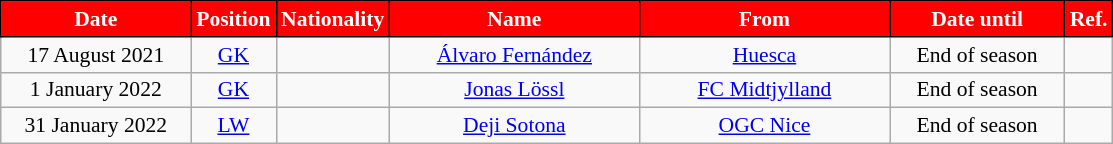<table class="wikitable" style="text-align:center; font-size:90%; ">
<tr>
<th style="background:#FF0000;color:white;border:1px solid black; width:120px;">Date</th>
<th style="background:#FF0000;color:white;border:1px solid black; width:50px;">Position</th>
<th style="background:#FF0000;color:white;border:1px solid black; width:50px;">Nationality</th>
<th style="background:#FF0000;color:white;border:1px solid black; width:160px;">Name</th>
<th style="background:#FF0000;color:white;border:1px solid black; width:160px;">From</th>
<th style="background:#FF0000;color:white;border:1px solid black; width:110px;">Date until</th>
<th style="background:#FF0000;color:white;border:1px solid black; width:25px;">Ref.</th>
</tr>
<tr>
<td>17 August 2021</td>
<td><a href='#'>GK</a></td>
<td></td>
<td><a href='#'>Álvaro Fernández</a></td>
<td> <a href='#'>Huesca</a></td>
<td>End of season</td>
<td></td>
</tr>
<tr>
<td>1 January 2022</td>
<td><a href='#'>GK</a></td>
<td></td>
<td><a href='#'>Jonas Lössl</a></td>
<td> <a href='#'>FC Midtjylland</a></td>
<td>End of season</td>
<td></td>
</tr>
<tr>
<td>31 January 2022</td>
<td><a href='#'>LW</a></td>
<td></td>
<td><a href='#'>Deji Sotona</a></td>
<td> <a href='#'>OGC Nice</a></td>
<td>End of season</td>
<td></td>
</tr>
</table>
